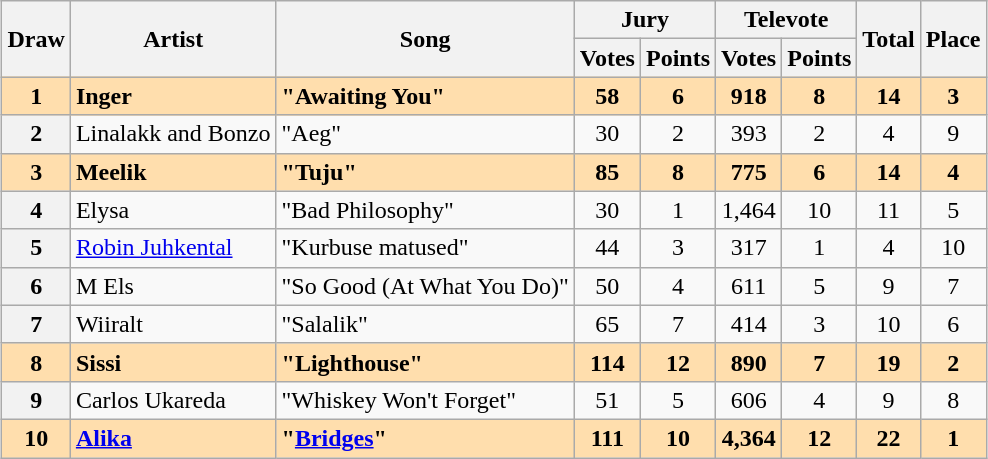<table class="sortable wikitable plainrowheaders" style="margin: 1em auto 1em auto; text-align:center;">
<tr>
<th rowspan="2" scope="col">Draw</th>
<th rowspan="2" scope="col">Artist</th>
<th rowspan="2" scope="col">Song</th>
<th colspan="2">Jury</th>
<th colspan="2" scope="col">Televote</th>
<th rowspan="2" scope="col">Total</th>
<th rowspan="2" scope="col">Place</th>
</tr>
<tr>
<th>Votes</th>
<th>Points</th>
<th>Votes</th>
<th>Points</th>
</tr>
<tr style="font-weight:bold; background:navajowhite;">
<th scope="row" style="text-align:center; font-weight:bold; background:navajowhite;">1</th>
<td align="left" style="font-weight:bold; background:navajowhite;">Inger</td>
<td align="left" style="font-weight:bold; background:navajowhite;">"Awaiting You"</td>
<td>58</td>
<td>6</td>
<td>918</td>
<td>8</td>
<td>14</td>
<td>3</td>
</tr>
<tr>
<th scope="row" style="text-align:center;">2</th>
<td align="left">Linalakk and Bonzo</td>
<td align="left">"Aeg"</td>
<td>30</td>
<td>2</td>
<td>393</td>
<td>2</td>
<td>4</td>
<td>9</td>
</tr>
<tr style="font-weight:bold; background:navajowhite;">
<th scope="row" style="text-align:center; font-weight:bold; background:navajowhite;">3</th>
<td align="left">Meelik</td>
<td align="left">"Tuju"</td>
<td>85</td>
<td>8</td>
<td>775</td>
<td>6</td>
<td>14</td>
<td>4</td>
</tr>
<tr>
<th scope="row" style="text-align:center;">4</th>
<td align="left">Elysa</td>
<td align="left">"Bad Philosophy"</td>
<td>30</td>
<td>1</td>
<td>1,464</td>
<td>10</td>
<td>11</td>
<td>5</td>
</tr>
<tr>
<th scope="row" style="text-align:center;">5</th>
<td align="left"><a href='#'>Robin Juhkental</a></td>
<td align="left">"Kurbuse matused"</td>
<td>44</td>
<td>3</td>
<td>317</td>
<td>1</td>
<td>4</td>
<td>10</td>
</tr>
<tr>
<th scope="row" style="text-align:center;">6</th>
<td align="left">M Els</td>
<td align="left">"So Good (At What You Do)"</td>
<td>50</td>
<td>4</td>
<td>611</td>
<td>5</td>
<td>9</td>
<td>7</td>
</tr>
<tr>
<th scope="row" style="text-align:center;">7</th>
<td align="left">Wiiralt</td>
<td align="left">"Salalik"</td>
<td>65</td>
<td>7</td>
<td>414</td>
<td>3</td>
<td>10</td>
<td>6</td>
</tr>
<tr style="font-weight:bold; background:navajowhite;">
<th scope="row" style="text-align:center; font-weight:bold; background:navajowhite;">8</th>
<td align="left">Sissi</td>
<td align="left">"Lighthouse"</td>
<td>114</td>
<td>12</td>
<td>890</td>
<td>7</td>
<td>19</td>
<td>2</td>
</tr>
<tr>
<th scope="row" style="text-align:center;">9</th>
<td align="left">Carlos Ukareda</td>
<td align="left">"Whiskey Won't Forget"</td>
<td>51</td>
<td>5</td>
<td>606</td>
<td>4</td>
<td>9</td>
<td>8</td>
</tr>
<tr style="font-weight:bold; background:navajowhite;">
<th scope="row" style="text-align:center; font-weight:bold; background:navajowhite;">10</th>
<td align="left"><a href='#'>Alika</a></td>
<td align="left">"<a href='#'>Bridges</a>"</td>
<td>111</td>
<td>10</td>
<td>4,364</td>
<td>12</td>
<td>22</td>
<td>1</td>
</tr>
</table>
